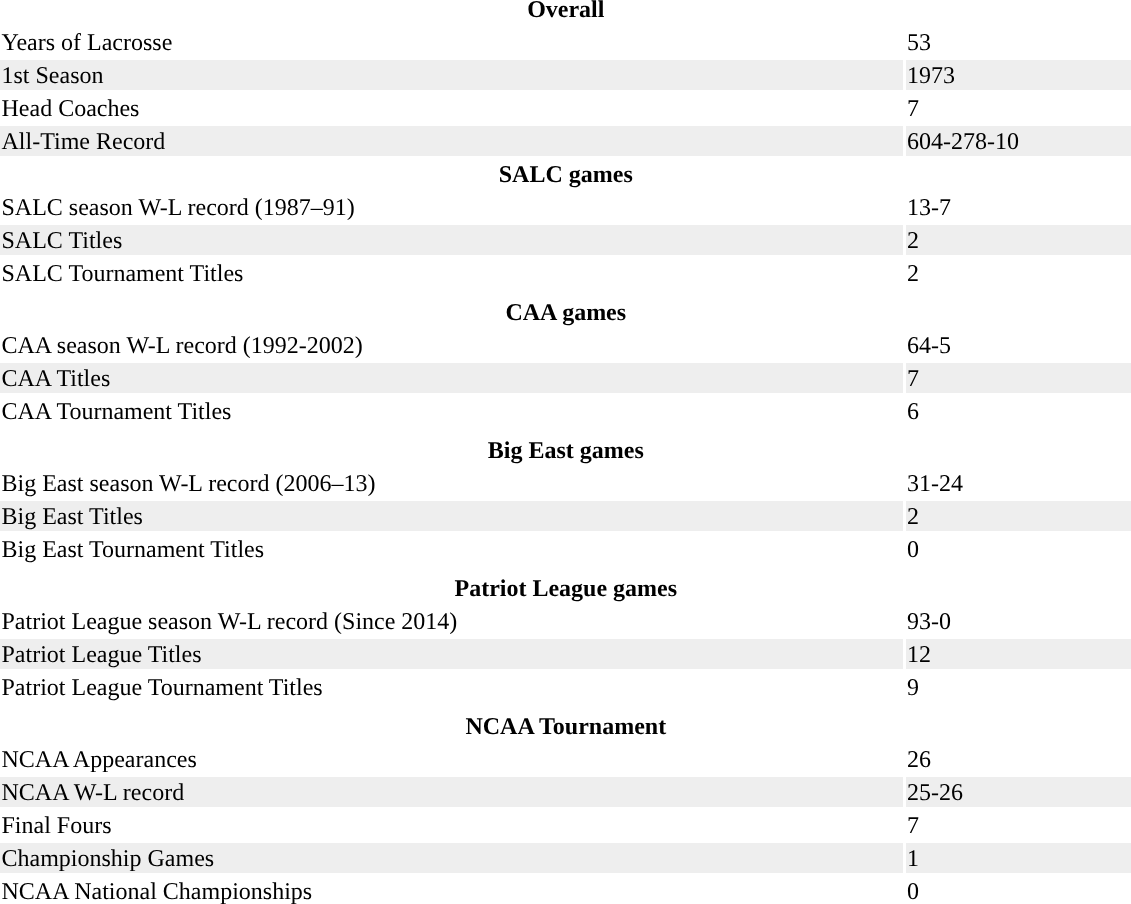<table width=60% class="toccolours">
<tr>
<th colspan=2>Overall</th>
</tr>
<tr>
<td>Years of Lacrosse</td>
<td>53</td>
</tr>
<tr bgcolor=#eeeeee>
<td>1st Season</td>
<td>1973</td>
</tr>
<tr>
<td>Head Coaches</td>
<td>7</td>
</tr>
<tr bgcolor=#eeeeee>
<td>All-Time Record</td>
<td>604-278-10</td>
</tr>
<tr>
<th colspan=2>SALC games</th>
</tr>
<tr>
<td>SALC season W-L record (1987–91)</td>
<td>13-7</td>
</tr>
<tr bgcolor=#eeeeee>
<td>SALC Titles</td>
<td>2</td>
</tr>
<tr>
<td>SALC Tournament Titles</td>
<td>2</td>
</tr>
<tr>
</tr>
<tr bgcolor=#eeeeee>
</tr>
<tr>
<th colspan=2>CAA games</th>
</tr>
<tr>
<td>CAA season W-L record (1992-2002)</td>
<td>64-5</td>
</tr>
<tr bgcolor=#eeeeee>
<td>CAA Titles</td>
<td>7</td>
</tr>
<tr>
<td>CAA Tournament Titles</td>
<td>6</td>
</tr>
<tr>
</tr>
<tr bgcolor=#eeeeee>
</tr>
<tr>
<th colspan=2>Big East games</th>
</tr>
<tr>
<td>Big East season W-L record (2006–13)</td>
<td>31-24</td>
</tr>
<tr bgcolor=#eeeeee>
<td>Big East Titles</td>
<td>2</td>
</tr>
<tr>
<td>Big East Tournament Titles</td>
<td>0</td>
</tr>
<tr>
</tr>
<tr bgcolor=#eeeeee>
</tr>
<tr>
<th colspan=2>Patriot League games</th>
</tr>
<tr>
<td>Patriot League season W-L record (Since 2014)</td>
<td>93-0</td>
</tr>
<tr bgcolor=#eeeeee>
<td>Patriot League Titles</td>
<td>12</td>
</tr>
<tr>
<td>Patriot League Tournament Titles</td>
<td>9</td>
</tr>
<tr>
</tr>
<tr bgcolor=#eeeeee>
</tr>
<tr>
<th colspan=2>NCAA Tournament</th>
</tr>
<tr>
<td>NCAA Appearances</td>
<td>26</td>
</tr>
<tr bgcolor=#eeeeee>
<td>NCAA W-L record</td>
<td>25-26</td>
</tr>
<tr>
<td>Final Fours</td>
<td>7</td>
</tr>
<tr bgcolor=#eeeeee>
<td>Championship Games</td>
<td>1</td>
</tr>
<tr>
<td>NCAA National Championships</td>
<td>0</td>
</tr>
</table>
